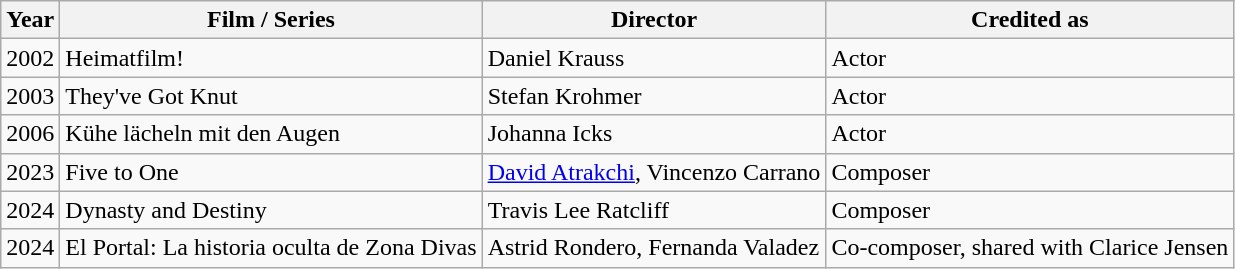<table class="wikitable">
<tr>
<th>Year</th>
<th>Film / Series</th>
<th>Director</th>
<th>Credited as</th>
</tr>
<tr>
<td>2002</td>
<td>Heimatfilm!</td>
<td>Daniel Krauss</td>
<td>Actor</td>
</tr>
<tr>
<td>2003</td>
<td>They've Got Knut</td>
<td>Stefan Krohmer</td>
<td>Actor</td>
</tr>
<tr>
<td>2006</td>
<td>Kühe lächeln mit den Augen</td>
<td>Johanna Icks</td>
<td>Actor</td>
</tr>
<tr>
<td>2023</td>
<td>Five to One</td>
<td><a href='#'>David Atrakchi</a>, Vincenzo Carrano</td>
<td>Composer</td>
</tr>
<tr>
<td>2024</td>
<td>Dynasty and Destiny</td>
<td>Travis Lee Ratcliff</td>
<td>Composer</td>
</tr>
<tr>
<td>2024</td>
<td>El Portal: La historia oculta de Zona Divas</td>
<td>Astrid Rondero, Fernanda Valadez</td>
<td>Co-composer, shared with Clarice Jensen</td>
</tr>
</table>
